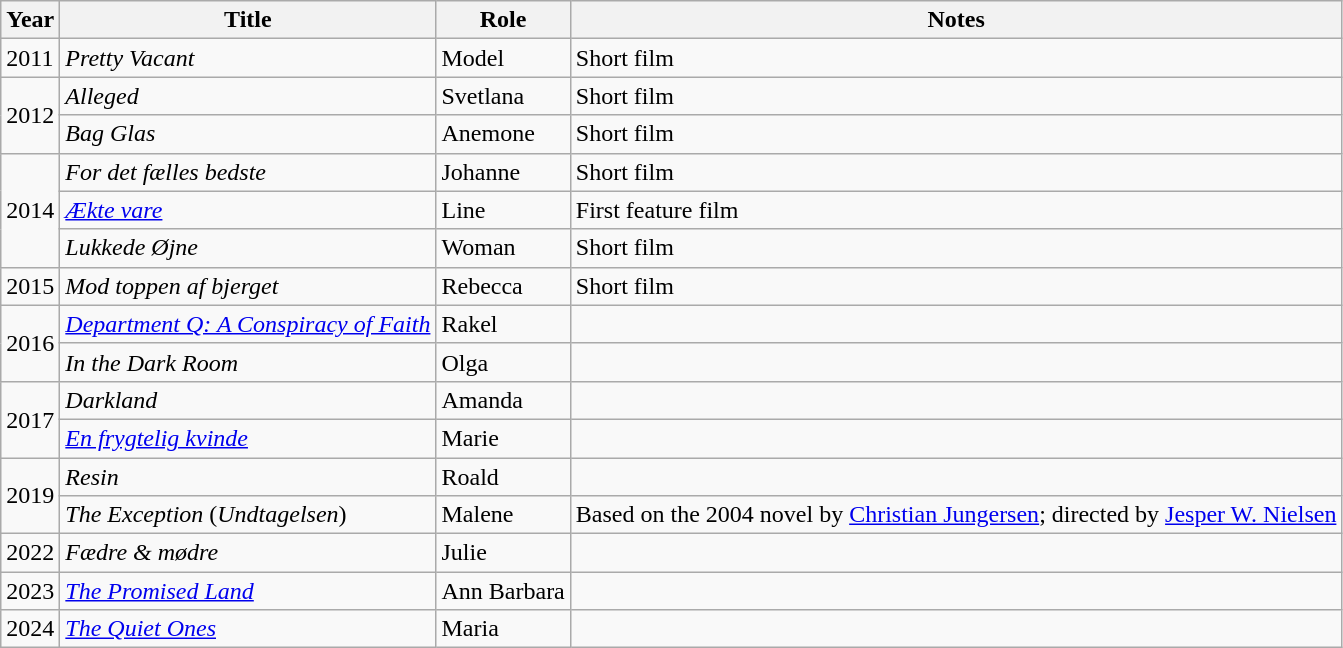<table class="wikitable">
<tr>
<th>Year</th>
<th>Title</th>
<th>Role</th>
<th>Notes</th>
</tr>
<tr>
<td>2011</td>
<td><em>Pretty Vacant</em></td>
<td>Model</td>
<td>Short film</td>
</tr>
<tr>
<td rowspan="2">2012</td>
<td><em>Alleged</em></td>
<td>Svetlana</td>
<td>Short film</td>
</tr>
<tr>
<td><em>Bag Glas</em></td>
<td>Anemone</td>
<td>Short film</td>
</tr>
<tr>
<td rowspan="3">2014</td>
<td><em>For det fælles bedste</em></td>
<td>Johanne</td>
<td>Short film</td>
</tr>
<tr>
<td><em><a href='#'>Ækte vare</a></em></td>
<td>Line</td>
<td>First feature film</td>
</tr>
<tr>
<td><em>Lukkede Øjne</em></td>
<td>Woman</td>
<td>Short film</td>
</tr>
<tr>
<td>2015</td>
<td><em>Mod toppen af bjerget</em></td>
<td>Rebecca</td>
<td>Short film</td>
</tr>
<tr>
<td rowspan="2">2016</td>
<td><em><a href='#'>Department Q: A Conspiracy of Faith</a></em></td>
<td>Rakel</td>
<td></td>
</tr>
<tr>
<td><em>In the Dark Room</em></td>
<td>Olga</td>
<td></td>
</tr>
<tr>
<td rowspan="2">2017</td>
<td><em>Darkland</em></td>
<td>Amanda</td>
<td></td>
</tr>
<tr>
<td><em><a href='#'>En frygtelig kvinde</a></em></td>
<td>Marie</td>
<td></td>
</tr>
<tr>
<td rowspan="2">2019</td>
<td><em>Resin</em></td>
<td>Roald</td>
<td></td>
</tr>
<tr>
<td><em>The Exception</em> (<em>Undtagelsen</em>)</td>
<td>Malene</td>
<td>Based on the 2004 novel by <a href='#'>Christian Jungersen</a>; directed by <a href='#'>Jesper W. Nielsen</a></td>
</tr>
<tr>
<td>2022</td>
<td><em>Fædre & mødre</em></td>
<td>Julie</td>
<td></td>
</tr>
<tr>
<td>2023</td>
<td><em><a href='#'>The Promised Land</a></em></td>
<td>Ann Barbara</td>
<td></td>
</tr>
<tr>
<td>2024</td>
<td><em><a href='#'>The Quiet Ones</a></em></td>
<td>Maria</td>
<td></td>
</tr>
</table>
